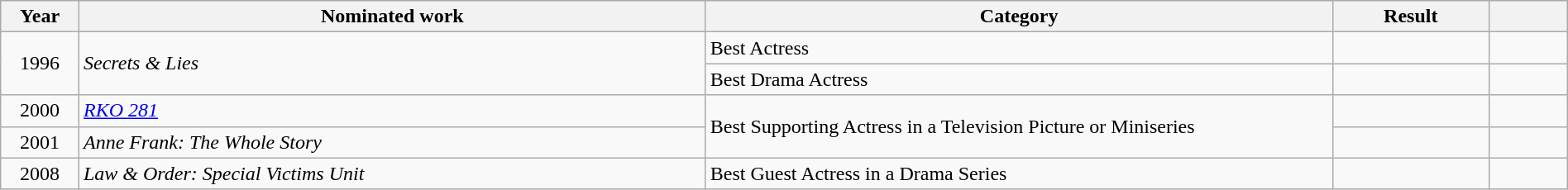<table class="wikitable" style="width:100%;">
<tr>
<th width=5%>Year</th>
<th style="width:40%;">Nominated work</th>
<th style="width:40%;">Category</th>
<th style="width:10%;">Result</th>
<th width=5%></th>
</tr>
<tr>
<td rowspan= "2" style="text-align:center;">1996</td>
<td rowspan= "2" style="text-align:left;"><em>Secrets & Lies</em></td>
<td>Best Actress</td>
<td></td>
<td style="text-align:center;"></td>
</tr>
<tr>
<td>Best Drama Actress</td>
<td></td>
<td style="text-align:center;"></td>
</tr>
<tr>
<td style="text-align:center;">2000</td>
<td style="text-align:left;"><em><a href='#'>RKO 281</a></em></td>
<td rowspan="2">Best Supporting Actress in a Television Picture or Miniseries</td>
<td></td>
<td style="text-align:center;"></td>
</tr>
<tr>
<td style="text-align:center;">2001</td>
<td style="text-align:left;"><em>Anne Frank: The Whole Story</em></td>
<td></td>
<td style="text-align:center;"></td>
</tr>
<tr>
<td style="text-align:center;">2008</td>
<td style="text-align:left;"><em>Law & Order: Special Victims Unit</em></td>
<td>Best Guest Actress in a Drama Series</td>
<td></td>
<td style="text-align:center;"></td>
</tr>
</table>
